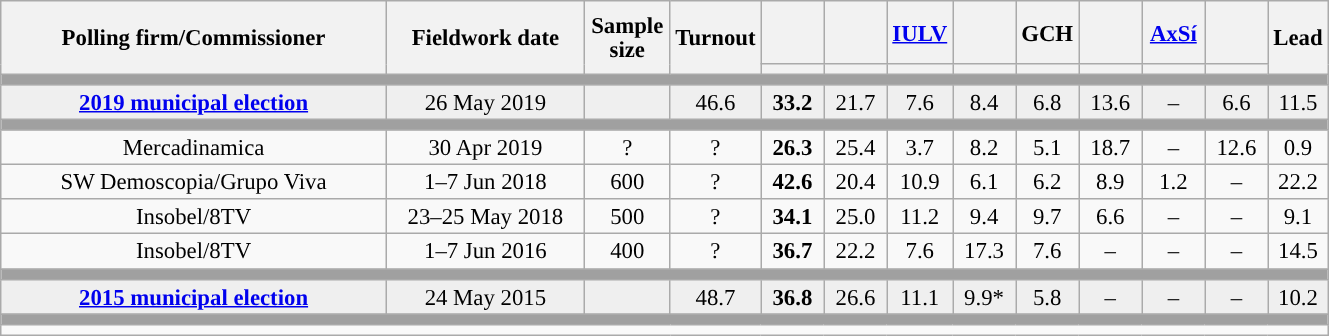<table class="wikitable collapsible collapsed" style="text-align:center; font-size:95%; line-height:16px;">
<tr style="height:42px;">
<th style="width:250px;" rowspan="2">Polling firm/Commissioner</th>
<th style="width:125px;" rowspan="2">Fieldwork date</th>
<th style="width:50px;" rowspan="2">Sample size</th>
<th style="width:45px;" rowspan="2">Turnout</th>
<th style="width:35px;"></th>
<th style="width:35px;"></th>
<th style="width:35px;"><a href='#'>IULV</a></th>
<th style="width:35px;"></th>
<th style="width:35px;">GCH</th>
<th style="width:35px;"></th>
<th style="width:35px;"><a href='#'>AxSí</a></th>
<th style="width:35px;"></th>
<th style="width:30px;" rowspan="2">Lead</th>
</tr>
<tr>
<th style="color:inherit;background:"></th>
<th style="color:inherit;background:"></th>
<th style="color:inherit;background:"></th>
<th style="color:inherit;background:"></th>
<th style="color:inherit;background:"></th>
<th style="color:inherit;background:"></th>
<th style="color:inherit;background:"></th>
<th style="color:inherit;background:"></th>
</tr>
<tr>
<td colspan="13" style="background:#A0A0A0"></td>
</tr>
<tr style="background:#EFEFEF;">
<td><strong><a href='#'>2019 municipal election</a></strong></td>
<td>26 May 2019</td>
<td></td>
<td>46.6</td>
<td><strong>33.2</strong><br></td>
<td>21.7<br></td>
<td>7.6<br></td>
<td>8.4<br></td>
<td>6.8<br></td>
<td>13.6<br></td>
<td>–</td>
<td>6.6<br></td>
<td style="background:">11.5</td>
</tr>
<tr>
<td colspan="13" style="background:#A0A0A0"></td>
</tr>
<tr>
<td>Mercadinamica</td>
<td>30 Apr 2019</td>
<td>?</td>
<td>?</td>
<td><strong>26.3</strong><br></td>
<td>25.4<br></td>
<td>3.7<br></td>
<td>8.2<br></td>
<td>5.1<br></td>
<td>18.7<br></td>
<td>–</td>
<td>12.6<br></td>
<td style="background:">0.9</td>
</tr>
<tr>
<td>SW Demoscopia/Grupo Viva</td>
<td>1–7 Jun 2018</td>
<td>600</td>
<td>?</td>
<td><strong>42.6</strong><br></td>
<td>20.4<br></td>
<td>10.9<br></td>
<td>6.1<br></td>
<td>6.2<br></td>
<td>8.9<br></td>
<td>1.2<br></td>
<td>–</td>
<td style="background:">22.2</td>
</tr>
<tr>
<td>Insobel/8TV</td>
<td>23–25 May 2018</td>
<td>500</td>
<td>?</td>
<td><strong>34.1</strong><br></td>
<td>25.0<br></td>
<td>11.2<br></td>
<td>9.4<br></td>
<td>9.7<br></td>
<td>6.6<br></td>
<td>–</td>
<td>–</td>
<td style="background:">9.1</td>
</tr>
<tr>
<td>Insobel/8TV</td>
<td>1–7 Jun 2016</td>
<td>400</td>
<td>?</td>
<td><strong>36.7</strong><br></td>
<td>22.2<br></td>
<td>7.6<br></td>
<td>17.3<br></td>
<td>7.6<br></td>
<td>–</td>
<td>–</td>
<td>–</td>
<td style="background:">14.5</td>
</tr>
<tr>
<td colspan="13" style="background:#A0A0A0"></td>
</tr>
<tr style="background:#EFEFEF;">
<td><strong><a href='#'>2015 municipal election</a></strong></td>
<td>24 May 2015</td>
<td></td>
<td>48.7</td>
<td><strong>36.8</strong><br></td>
<td>26.6<br></td>
<td>11.1<br></td>
<td>9.9*<br></td>
<td>5.8<br></td>
<td>–</td>
<td>–</td>
<td>–</td>
<td style="background:">10.2</td>
</tr>
<tr>
<td colspan="13" style="background:#A0A0A0"></td>
</tr>
<tr>
<td align="left" colspan="13"></td>
</tr>
</table>
